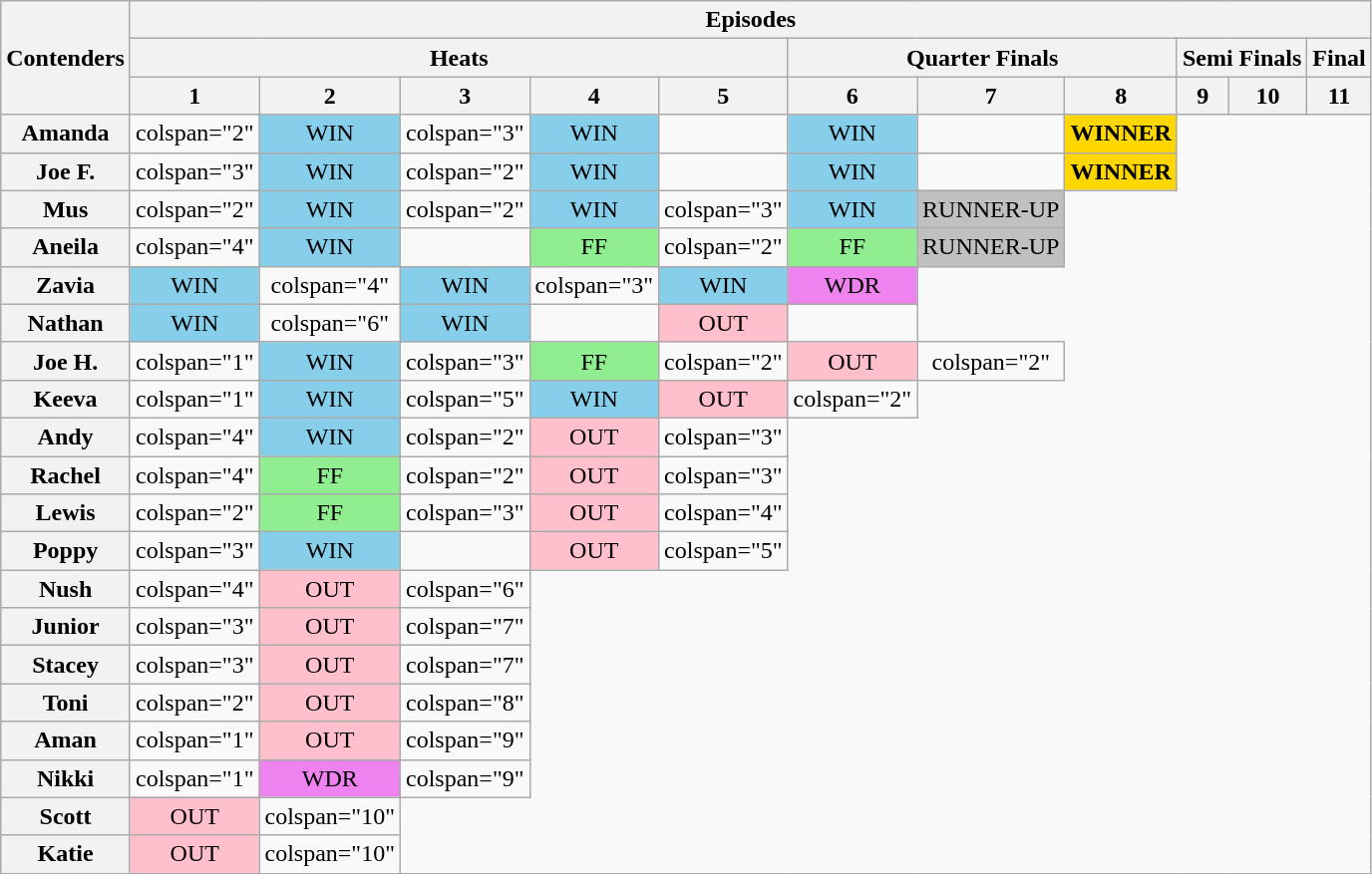<table class="wikitable" style="text-align:center">
<tr>
<th rowspan="3">Contenders</th>
<th colspan="11">Episodes</th>
</tr>
<tr>
<th colspan="5">Heats</th>
<th colspan="3">Quarter Finals</th>
<th colspan="2">Semi Finals</th>
<th colspan="1">Final</th>
</tr>
<tr>
<th>1</th>
<th>2</th>
<th>3</th>
<th>4</th>
<th>5</th>
<th>6</th>
<th>7</th>
<th>8</th>
<th>9</th>
<th>10</th>
<th>11</th>
</tr>
<tr>
<th>Amanda</th>
<td>colspan="2" </td>
<td bgcolor="skyblue">WIN</td>
<td>colspan="3" </td>
<td bgcolor="skyblue">WIN</td>
<td></td>
<td bgcolor="skyblue">WIN</td>
<td></td>
<td bgcolor="gold"><strong>WINNER</strong></td>
</tr>
<tr>
<th>Joe F.</th>
<td>colspan="3" </td>
<td bgcolor="skyblue">WIN</td>
<td>colspan="2" </td>
<td bgcolor="skyblue">WIN</td>
<td></td>
<td bgcolor="skyblue">WIN</td>
<td></td>
<td bgcolor="gold"><strong>WINNER</strong></td>
</tr>
<tr>
<th>Mus</th>
<td>colspan="2" </td>
<td bgcolor="skyblue">WIN</td>
<td>colspan="2" </td>
<td bgcolor="skyblue">WIN</td>
<td>colspan="3" </td>
<td bgcolor="skyblue">WIN</td>
<td bgcolor="silver">RUNNER-UP</td>
</tr>
<tr>
<th>Aneila</th>
<td>colspan="4" </td>
<td bgcolor="skyblue">WIN</td>
<td></td>
<td bgcolor="lightgreen">FF</td>
<td>colspan="2" </td>
<td bgcolor="lightgreen">FF</td>
<td bgcolor="silver">RUNNER-UP</td>
</tr>
<tr>
<th>Zavia</th>
<td bgcolor="skyblue">WIN</td>
<td>colspan="4" </td>
<td bgcolor="skyblue">WIN</td>
<td>colspan="3" </td>
<td bgcolor="skyblue">WIN</td>
<td bgcolor="violet">WDR</td>
</tr>
<tr>
<th>Nathan</th>
<td bgcolor="skyblue">WIN</td>
<td>colspan="6" </td>
<td bgcolor="skyblue">WIN</td>
<td></td>
<td bgcolor="pink">OUT</td>
<td></td>
</tr>
<tr>
<th>Joe H.</th>
<td>colspan="1" </td>
<td bgcolor="skyblue">WIN</td>
<td>colspan="3" </td>
<td bgcolor="lightgreen">FF</td>
<td>colspan="2" </td>
<td bgcolor="pink">OUT</td>
<td>colspan="2" </td>
</tr>
<tr>
<th>Keeva</th>
<td>colspan="1" </td>
<td bgcolor="skyblue">WIN</td>
<td>colspan="5" </td>
<td bgcolor="skyblue">WIN</td>
<td bgcolor="pink">OUT</td>
<td>colspan="2" </td>
</tr>
<tr>
<th>Andy</th>
<td>colspan="4" </td>
<td bgcolor="skyblue">WIN</td>
<td>colspan="2" </td>
<td bgcolor="pink">OUT</td>
<td>colspan="3" </td>
</tr>
<tr>
<th>Rachel</th>
<td>colspan="4" </td>
<td bgcolor="lightgreen">FF</td>
<td>colspan="2" </td>
<td bgcolor="pink">OUT</td>
<td>colspan="3" </td>
</tr>
<tr>
<th>Lewis</th>
<td>colspan="2" </td>
<td bgcolor="lightgreen">FF</td>
<td>colspan="3" </td>
<td bgcolor="pink">OUT</td>
<td>colspan="4" </td>
</tr>
<tr>
<th>Poppy</th>
<td>colspan="3" </td>
<td bgcolor="skyblue">WIN</td>
<td></td>
<td bgcolor="pink">OUT</td>
<td>colspan="5" </td>
</tr>
<tr>
<th>Nush</th>
<td>colspan="4" </td>
<td bgcolor="pink">OUT</td>
<td>colspan="6" </td>
</tr>
<tr>
<th>Junior</th>
<td>colspan="3" </td>
<td bgcolor="pink">OUT</td>
<td>colspan="7" </td>
</tr>
<tr>
<th>Stacey</th>
<td>colspan="3" </td>
<td bgcolor="pink">OUT</td>
<td>colspan="7" </td>
</tr>
<tr>
<th>Toni</th>
<td>colspan="2" </td>
<td bgcolor="pink">OUT</td>
<td>colspan="8" </td>
</tr>
<tr>
<th>Aman</th>
<td>colspan="1" </td>
<td bgcolor="pink">OUT</td>
<td>colspan="9" </td>
</tr>
<tr>
<th>Nikki</th>
<td>colspan="1" </td>
<td bgcolor="violet">WDR</td>
<td>colspan="9" </td>
</tr>
<tr>
<th>Scott</th>
<td bgcolor="pink">OUT</td>
<td>colspan="10" </td>
</tr>
<tr>
<th>Katie</th>
<td bgcolor="pink">OUT</td>
<td>colspan="10" </td>
</tr>
</table>
